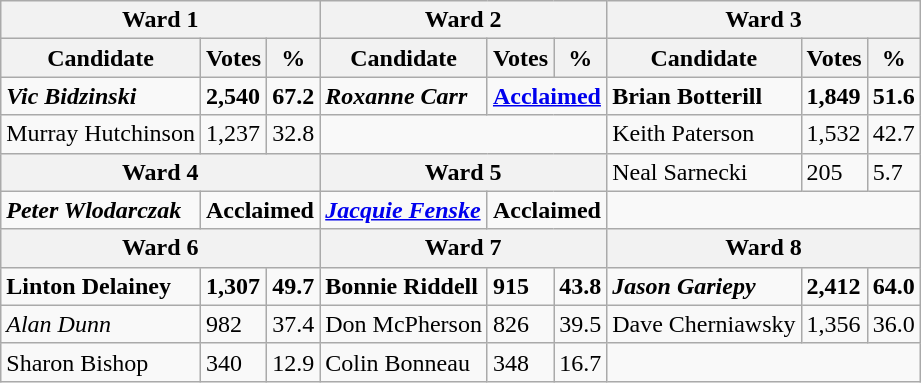<table class="wikitable">
<tr>
<th colspan=3>Ward 1</th>
<th colspan=3>Ward 2</th>
<th colspan=3>Ward 3</th>
</tr>
<tr>
<th>Candidate</th>
<th>Votes</th>
<th>%</th>
<th>Candidate</th>
<th>Votes</th>
<th>%</th>
<th>Candidate</th>
<th>Votes</th>
<th>%</th>
</tr>
<tr>
<td><strong><em>Vic Bidzinski</em></strong></td>
<td><strong>2,540</strong></td>
<td><strong>67.2</strong></td>
<td><strong><em>Roxanne Carr</em></strong></td>
<td colspan=2><strong><a href='#'>Acclaimed</a></strong></td>
<td><strong>Brian Botterill</strong></td>
<td><strong>1,849</strong></td>
<td><strong>51.6</strong></td>
</tr>
<tr>
<td>Murray Hutchinson</td>
<td>1,237</td>
<td>32.8</td>
<td colspan=3></td>
<td>Keith Paterson</td>
<td>1,532</td>
<td>42.7</td>
</tr>
<tr>
<th colspan=3>Ward 4</th>
<th colspan=3>Ward 5</th>
<td>Neal Sarnecki</td>
<td>205</td>
<td>5.7</td>
</tr>
<tr>
<td><strong><em>Peter Wlodarczak</em></strong></td>
<td colspan=2><strong>Acclaimed</strong></td>
<td><strong><em><a href='#'>Jacquie Fenske</a></em></strong></td>
<td colspan=2><strong>Acclaimed</strong></td>
</tr>
<tr>
<th colspan=3>Ward 6</th>
<th colspan=3>Ward 7</th>
<th colspan=3>Ward 8</th>
</tr>
<tr>
<td><strong>Linton Delainey</strong></td>
<td><strong>1,307</strong></td>
<td><strong>49.7</strong></td>
<td><strong>Bonnie Riddell</strong></td>
<td><strong>915</strong></td>
<td><strong>43.8</strong></td>
<td><strong><em>Jason Gariepy</em></strong></td>
<td><strong>2,412</strong></td>
<td><strong>64.0</strong></td>
</tr>
<tr>
<td><em>Alan Dunn</em></td>
<td>982</td>
<td>37.4</td>
<td>Don McPherson</td>
<td>826</td>
<td>39.5</td>
<td>Dave Cherniawsky</td>
<td>1,356</td>
<td>36.0</td>
</tr>
<tr>
<td>Sharon Bishop</td>
<td>340</td>
<td>12.9</td>
<td>Colin Bonneau</td>
<td>348</td>
<td>16.7</td>
</tr>
</table>
